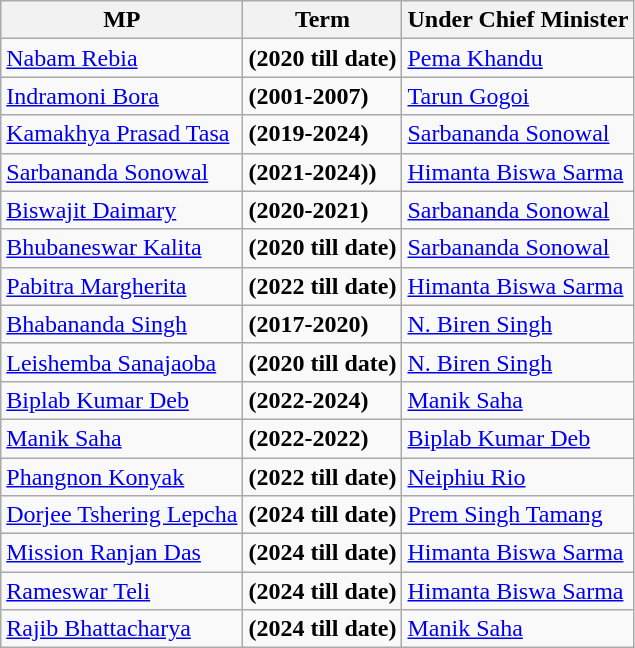<table class="wikitable sortable">
<tr>
<th>MP</th>
<th><strong>Term</strong></th>
<th><strong>Under Chief Minister</strong></th>
</tr>
<tr>
<td><a href='#'>Nabam Rebia</a></td>
<td><strong>(2020 till date)</strong></td>
<td><a href='#'>Pema Khandu</a></td>
</tr>
<tr>
<td><a href='#'>Indramoni Bora</a></td>
<td><strong>(2001-2007)</strong></td>
<td><a href='#'>Tarun Gogoi</a></td>
</tr>
<tr>
<td><a href='#'>Kamakhya Prasad Tasa</a></td>
<td><strong>(2019-2024)</strong></td>
<td><a href='#'>Sarbananda Sonowal</a></td>
</tr>
<tr>
<td><a href='#'>Sarbananda Sonowal</a></td>
<td><strong>(2021-2024))</strong></td>
<td><a href='#'>Himanta Biswa Sarma</a></td>
</tr>
<tr>
<td><a href='#'>Biswajit Daimary</a></td>
<td><strong>(2020-2021)</strong></td>
<td><a href='#'>Sarbananda Sonowal</a></td>
</tr>
<tr>
<td><a href='#'>Bhubaneswar Kalita</a></td>
<td><strong>(2020 till date)</strong></td>
<td><a href='#'>Sarbananda Sonowal</a></td>
</tr>
<tr>
<td><a href='#'>Pabitra Margherita</a></td>
<td><strong>(2022 till date)</strong></td>
<td><a href='#'>Himanta Biswa Sarma</a></td>
</tr>
<tr>
<td><a href='#'>Bhabananda Singh</a></td>
<td><strong>(2017-2020)</strong></td>
<td><a href='#'>N. Biren Singh</a></td>
</tr>
<tr>
<td><a href='#'>Leishemba Sanajaoba</a></td>
<td><strong>(2020 till date)</strong></td>
<td><a href='#'>N. Biren Singh</a></td>
</tr>
<tr>
<td><a href='#'>Biplab Kumar Deb</a></td>
<td><strong>(2022-2024)</strong></td>
<td><a href='#'>Manik Saha</a></td>
</tr>
<tr>
<td><a href='#'>Manik Saha</a></td>
<td><strong>(2022-2022)</strong></td>
<td><a href='#'>Biplab Kumar Deb</a></td>
</tr>
<tr>
<td><a href='#'>Phangnon Konyak</a></td>
<td><strong>(2022 till date)</strong></td>
<td><a href='#'>Neiphiu Rio</a></td>
</tr>
<tr>
<td><a href='#'>Dorjee Tshering Lepcha</a></td>
<td><strong>(2024 till date)</strong></td>
<td><a href='#'>Prem Singh Tamang</a></td>
</tr>
<tr>
<td><a href='#'>Mission Ranjan Das</a></td>
<td><strong>(2024 till date)</strong></td>
<td><a href='#'>Himanta Biswa Sarma</a></td>
</tr>
<tr>
<td><a href='#'>Rameswar Teli</a></td>
<td><strong>(2024 till date)</strong></td>
<td><a href='#'>Himanta Biswa Sarma</a></td>
</tr>
<tr>
<td><a href='#'>Rajib Bhattacharya</a></td>
<td><strong>(2024 till date)</strong></td>
<td><a href='#'>Manik Saha</a></td>
</tr>
</table>
